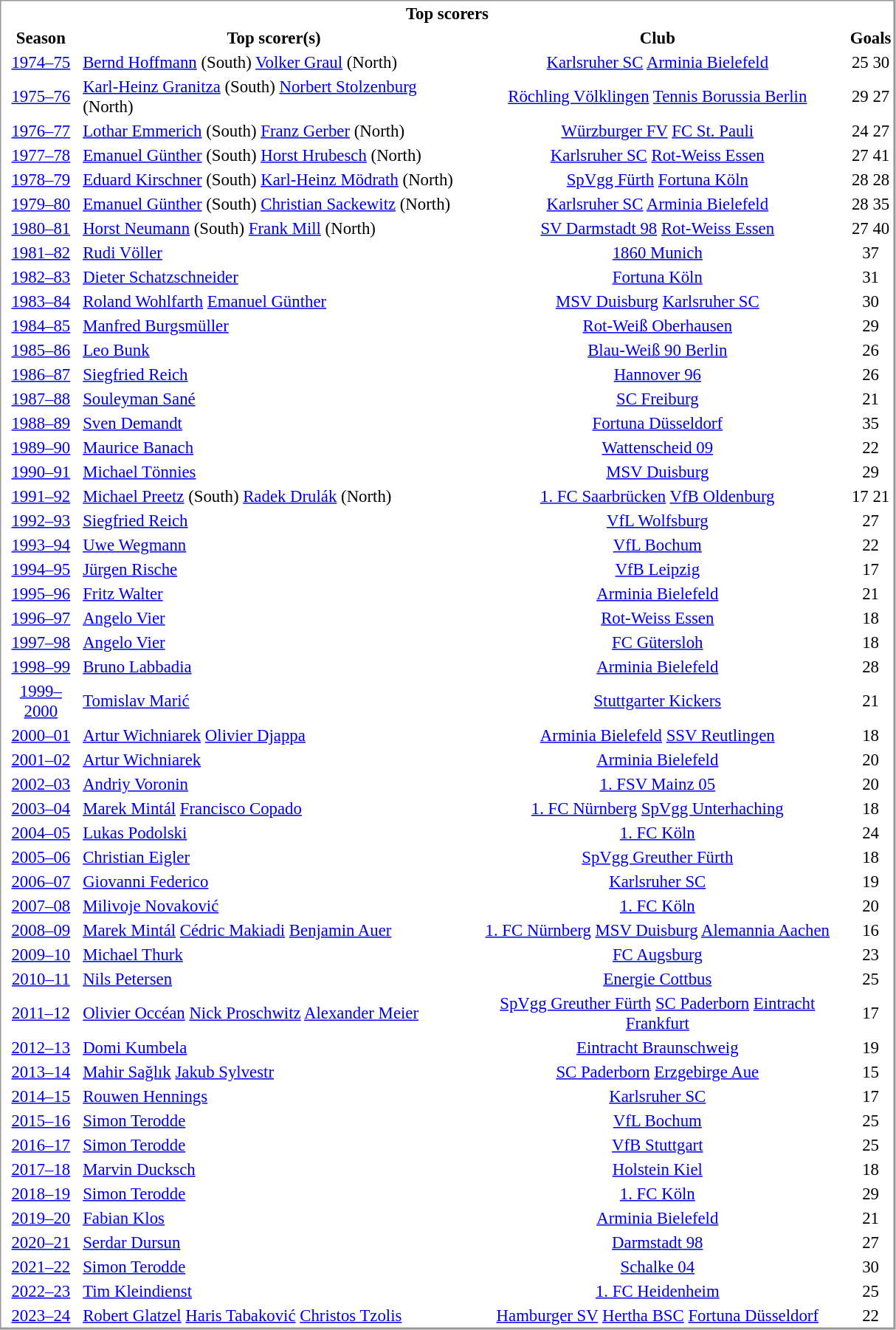<table cellpadding="2" cellspacing="0" style="margin:1em 0; border:1px solid #999; border-right-width:2px; border-bottom-width:2px; width:64%; font-size:95%;">
<tr>
<th colspan="4">Top scorers</th>
</tr>
<tr style="text-align:center;">
<td><strong>Season</strong></td>
<td><strong>Top scorer(s)</strong></td>
<td><strong>Club</strong></td>
<td><strong>Goals</strong></td>
</tr>
<tr>
<td style="text-align:center;"><a href='#'>1974–75</a></td>
<td> <a href='#'>Bernd Hoffmann</a> (South)   <a href='#'>Volker Graul</a> (North)</td>
<td style="text-align:center;"><a href='#'>Karlsruher SC</a>  <a href='#'>Arminia Bielefeld</a></td>
<td style="text-align:center;">25  30</td>
</tr>
<tr>
<td style="text-align:center;"><a href='#'>1975–76</a></td>
<td> <a href='#'>Karl-Heinz Granitza</a> (South)   <a href='#'>Norbert Stolzenburg</a> (North)</td>
<td style="text-align:center;"><a href='#'>Röchling Völklingen</a>  <a href='#'>Tennis Borussia Berlin</a></td>
<td style="text-align:center;">29  27</td>
</tr>
<tr>
<td style="text-align:center;"><a href='#'>1976–77</a></td>
<td> <a href='#'>Lothar Emmerich</a> (South)   <a href='#'>Franz Gerber</a> (North)</td>
<td style="text-align:center;"><a href='#'>Würzburger FV</a>  <a href='#'>FC St. Pauli</a></td>
<td style="text-align:center;">24  27</td>
</tr>
<tr>
<td style="text-align:center;"><a href='#'>1977–78</a></td>
<td> <a href='#'>Emanuel Günther</a> (South)   <a href='#'>Horst Hrubesch</a> (North)</td>
<td style="text-align:center;"><a href='#'>Karlsruher SC</a>  <a href='#'>Rot-Weiss Essen</a></td>
<td style="text-align:center;">27  41</td>
</tr>
<tr>
<td style="text-align:center;"><a href='#'>1978–79</a></td>
<td> <a href='#'>Eduard Kirschner</a> (South)   <a href='#'>Karl-Heinz Mödrath</a> (North)</td>
<td style="text-align:center;"><a href='#'>SpVgg Fürth</a>  <a href='#'>Fortuna Köln</a></td>
<td style="text-align:center;">28  28</td>
</tr>
<tr>
<td style="text-align:center;"><a href='#'>1979–80</a></td>
<td> <a href='#'>Emanuel Günther</a> (South)   <a href='#'>Christian Sackewitz</a> (North)</td>
<td style="text-align:center;"><a href='#'>Karlsruher SC</a>  <a href='#'>Arminia Bielefeld</a></td>
<td style="text-align:center;">28  35</td>
</tr>
<tr>
<td style="text-align:center;"><a href='#'>1980–81</a></td>
<td> <a href='#'>Horst Neumann</a> (South)   <a href='#'>Frank Mill</a> (North)</td>
<td style="text-align:center;"><a href='#'>SV Darmstadt 98</a>  <a href='#'>Rot-Weiss Essen</a></td>
<td style="text-align:center;">27  40</td>
</tr>
<tr>
<td style="text-align:center;"><a href='#'>1981–82</a></td>
<td> <a href='#'>Rudi Völler</a></td>
<td style="text-align:center;"><a href='#'>1860 Munich</a></td>
<td style="text-align:center;">37</td>
</tr>
<tr>
<td style="text-align:center;"><a href='#'>1982–83</a></td>
<td> <a href='#'>Dieter Schatzschneider</a></td>
<td style="text-align:center;"><a href='#'>Fortuna Köln</a></td>
<td style="text-align:center;">31</td>
</tr>
<tr>
<td style="text-align:center;"><a href='#'>1983–84</a></td>
<td> <a href='#'>Roland Wohlfarth</a>    <a href='#'>Emanuel Günther</a></td>
<td style="text-align:center;"><a href='#'>MSV Duisburg</a>  <a href='#'>Karlsruher SC</a></td>
<td style="text-align:center;">30</td>
</tr>
<tr>
<td style="text-align:center;"><a href='#'>1984–85</a></td>
<td> <a href='#'>Manfred Burgsmüller</a></td>
<td style="text-align:center;"><a href='#'>Rot-Weiß Oberhausen</a></td>
<td style="text-align:center;">29</td>
</tr>
<tr>
<td style="text-align:center;"><a href='#'>1985–86</a></td>
<td> <a href='#'>Leo Bunk</a></td>
<td style="text-align:center;"><a href='#'>Blau-Weiß 90 Berlin</a></td>
<td style="text-align:center;">26</td>
</tr>
<tr>
<td style="text-align:center;"><a href='#'>1986–87</a></td>
<td> <a href='#'>Siegfried Reich</a></td>
<td style="text-align:center;"><a href='#'>Hannover 96</a></td>
<td style="text-align:center;">26</td>
</tr>
<tr>
<td style="text-align:center;"><a href='#'>1987–88</a></td>
<td> <a href='#'>Souleyman Sané</a></td>
<td style="text-align:center;"><a href='#'>SC Freiburg</a></td>
<td style="text-align:center;">21</td>
</tr>
<tr>
<td style="text-align:center;"><a href='#'>1988–89</a></td>
<td> <a href='#'>Sven Demandt</a></td>
<td style="text-align:center;"><a href='#'>Fortuna Düsseldorf</a></td>
<td style="text-align:center;">35</td>
</tr>
<tr>
<td style="text-align:center;"><a href='#'>1989–90</a></td>
<td> <a href='#'>Maurice Banach</a></td>
<td style="text-align:center;"><a href='#'>Wattenscheid 09</a></td>
<td style="text-align:center;">22</td>
</tr>
<tr>
<td style="text-align:center;"><a href='#'>1990–91</a></td>
<td> <a href='#'>Michael Tönnies</a></td>
<td style="text-align:center;"><a href='#'>MSV Duisburg</a></td>
<td style="text-align:center;">29</td>
</tr>
<tr>
<td style="text-align:center;"><a href='#'>1991–92</a></td>
<td> <a href='#'>Michael Preetz</a> (South)   <a href='#'>Radek Drulák</a> (North)</td>
<td style="text-align:center;"><a href='#'>1. FC Saarbrücken</a>  <a href='#'>VfB Oldenburg</a></td>
<td style="text-align:center;">17  21</td>
</tr>
<tr>
<td style="text-align:center;"><a href='#'>1992–93</a></td>
<td> <a href='#'>Siegfried Reich</a></td>
<td style="text-align:center;"><a href='#'>VfL Wolfsburg</a></td>
<td style="text-align:center;">27</td>
</tr>
<tr>
<td style="text-align:center;"><a href='#'>1993–94</a></td>
<td> <a href='#'>Uwe Wegmann</a></td>
<td style="text-align:center;"><a href='#'>VfL Bochum</a></td>
<td style="text-align:center;">22</td>
</tr>
<tr>
<td style="text-align:center;"><a href='#'>1994–95</a></td>
<td> <a href='#'>Jürgen Rische</a></td>
<td style="text-align:center;"><a href='#'>VfB Leipzig</a></td>
<td style="text-align:center;">17</td>
</tr>
<tr>
<td style="text-align:center;"><a href='#'>1995–96</a></td>
<td> <a href='#'>Fritz Walter</a></td>
<td style="text-align:center;"><a href='#'>Arminia Bielefeld</a></td>
<td style="text-align:center;">21</td>
</tr>
<tr>
<td style="text-align:center;"><a href='#'>1996–97</a></td>
<td> <a href='#'>Angelo Vier</a></td>
<td style="text-align:center;"><a href='#'>Rot-Weiss Essen</a></td>
<td style="text-align:center;">18</td>
</tr>
<tr>
<td style="text-align:center;"><a href='#'>1997–98</a></td>
<td> <a href='#'>Angelo Vier</a></td>
<td style="text-align:center;"><a href='#'>FC Gütersloh</a></td>
<td style="text-align:center;">18</td>
</tr>
<tr>
<td style="text-align:center;"><a href='#'>1998–99</a></td>
<td> <a href='#'>Bruno Labbadia</a></td>
<td style="text-align:center;"><a href='#'>Arminia Bielefeld</a></td>
<td style="text-align:center;">28</td>
</tr>
<tr>
<td style="text-align:center;"><a href='#'>1999–2000</a></td>
<td> <a href='#'>Tomislav Marić</a></td>
<td style="text-align:center;"><a href='#'>Stuttgarter Kickers</a></td>
<td style="text-align:center;">21</td>
</tr>
<tr>
<td style="text-align:center;"><a href='#'>2000–01</a></td>
<td> <a href='#'>Artur Wichniarek</a>   <a href='#'>Olivier Djappa</a></td>
<td style="text-align:center;"><a href='#'>Arminia Bielefeld</a>  <a href='#'>SSV Reutlingen</a></td>
<td style="text-align:center;">18</td>
</tr>
<tr>
<td style="text-align:center;"><a href='#'>2001–02</a></td>
<td> <a href='#'>Artur Wichniarek</a></td>
<td style="text-align:center;"><a href='#'>Arminia Bielefeld</a></td>
<td style="text-align:center;">20</td>
</tr>
<tr>
<td style="text-align:center;"><a href='#'>2002–03</a></td>
<td> <a href='#'>Andriy Voronin</a></td>
<td style="text-align:center;"><a href='#'>1. FSV Mainz 05</a></td>
<td style="text-align:center;">20</td>
</tr>
<tr>
<td style="text-align:center;"><a href='#'>2003–04</a></td>
<td> <a href='#'>Marek Mintál</a>   <a href='#'>Francisco Copado</a></td>
<td style="text-align:center;"><a href='#'>1. FC Nürnberg</a>  <a href='#'>SpVgg Unterhaching</a></td>
<td style="text-align:center;">18</td>
</tr>
<tr>
<td style="text-align:center;"><a href='#'>2004–05</a></td>
<td> <a href='#'>Lukas Podolski</a></td>
<td style="text-align:center;"><a href='#'>1. FC Köln</a></td>
<td style="text-align:center;">24</td>
</tr>
<tr>
<td style="text-align:center;"><a href='#'>2005–06</a></td>
<td> <a href='#'>Christian Eigler</a></td>
<td style="text-align:center;"><a href='#'>SpVgg Greuther Fürth</a></td>
<td style="text-align:center;">18</td>
</tr>
<tr>
<td style="text-align:center;"><a href='#'>2006–07</a></td>
<td> <a href='#'>Giovanni Federico</a></td>
<td style="text-align:center;"><a href='#'>Karlsruher SC</a></td>
<td style="text-align:center;">19</td>
</tr>
<tr>
<td style="text-align:center;"><a href='#'>2007–08</a></td>
<td> <a href='#'>Milivoje Novaković</a></td>
<td style="text-align:center;"><a href='#'>1. FC Köln</a></td>
<td style="text-align:center;">20</td>
</tr>
<tr>
<td style="text-align:center;"><a href='#'>2008–09</a></td>
<td> <a href='#'>Marek Mintál</a>   <a href='#'>Cédric Makiadi</a>   <a href='#'>Benjamin Auer</a></td>
<td style="text-align:center;"><a href='#'>1. FC Nürnberg</a>  <a href='#'>MSV Duisburg</a>  <a href='#'>Alemannia Aachen</a></td>
<td style="text-align:center;">16</td>
</tr>
<tr>
<td style="text-align:center;"><a href='#'>2009–10</a></td>
<td> <a href='#'>Michael Thurk</a></td>
<td style="text-align:center;"><a href='#'>FC Augsburg</a></td>
<td style="text-align:center;">23</td>
</tr>
<tr>
<td style="text-align:center;"><a href='#'>2010–11</a></td>
<td> <a href='#'>Nils Petersen</a></td>
<td style="text-align:center;"><a href='#'>Energie Cottbus</a></td>
<td style="text-align:center;">25</td>
</tr>
<tr>
<td style="text-align:center;"><a href='#'>2011–12</a></td>
<td> <a href='#'>Olivier Occéan</a>   <a href='#'>Nick Proschwitz</a>   <a href='#'>Alexander Meier</a></td>
<td style="text-align:center;"><a href='#'>SpVgg Greuther Fürth</a>  <a href='#'>SC Paderborn</a>  <a href='#'>Eintracht Frankfurt</a></td>
<td style="text-align:center;">17</td>
</tr>
<tr>
<td style="text-align:center;"><a href='#'>2012–13</a></td>
<td> <a href='#'>Domi Kumbela</a></td>
<td style="text-align:center;"><a href='#'>Eintracht Braunschweig</a></td>
<td style="text-align:center;">19</td>
</tr>
<tr>
<td style="text-align:center;"><a href='#'>2013–14</a></td>
<td> <a href='#'>Mahir Sağlık</a>   <a href='#'>Jakub Sylvestr</a></td>
<td style="text-align:center;"><a href='#'>SC Paderborn</a>  <a href='#'>Erzgebirge Aue</a></td>
<td style="text-align:center;">15</td>
</tr>
<tr>
<td style="text-align:center;"><a href='#'>2014–15</a></td>
<td> <a href='#'>Rouwen Hennings</a></td>
<td style="text-align:center;"><a href='#'>Karlsruher SC</a></td>
<td style="text-align:center;">17</td>
</tr>
<tr>
<td style="text-align:center;"><a href='#'>2015–16</a></td>
<td> <a href='#'>Simon Terodde</a></td>
<td style="text-align:center;"><a href='#'>VfL Bochum</a></td>
<td style="text-align:center;">25</td>
</tr>
<tr>
<td style="text-align:center;"><a href='#'>2016–17</a></td>
<td> <a href='#'>Simon Terodde</a></td>
<td style="text-align:center;"><a href='#'>VfB Stuttgart</a></td>
<td style="text-align:center;">25</td>
</tr>
<tr>
<td style="text-align:center;"><a href='#'>2017–18</a></td>
<td> <a href='#'>Marvin Ducksch</a></td>
<td style="text-align:center;"><a href='#'>Holstein Kiel</a></td>
<td style="text-align:center;">18</td>
</tr>
<tr>
<td style="text-align:center;"><a href='#'>2018–19</a></td>
<td> <a href='#'>Simon Terodde</a></td>
<td style="text-align:center;"><a href='#'>1. FC Köln</a></td>
<td style="text-align:center;">29</td>
</tr>
<tr>
<td style="text-align:center;"><a href='#'>2019–20</a></td>
<td> <a href='#'>Fabian Klos</a></td>
<td style="text-align:center;"><a href='#'>Arminia Bielefeld</a></td>
<td style="text-align:center;">21</td>
</tr>
<tr>
<td style="text-align:center;"><a href='#'>2020–21</a></td>
<td> <a href='#'>Serdar Dursun</a></td>
<td style="text-align:center;"><a href='#'>Darmstadt 98</a></td>
<td style="text-align:center;">27</td>
</tr>
<tr>
<td style="text-align:center;"><a href='#'>2021–22</a></td>
<td> <a href='#'>Simon Terodde</a></td>
<td style="text-align:center;"><a href='#'>Schalke 04</a></td>
<td style="text-align:center;">30</td>
</tr>
<tr>
<td style="text-align:center;"><a href='#'>2022–23</a></td>
<td> <a href='#'>Tim Kleindienst</a></td>
<td style="text-align:center;"><a href='#'>1. FC Heidenheim</a></td>
<td style="text-align:center;">25</td>
</tr>
<tr>
<td style="text-align:center;"><a href='#'>2023–24</a></td>
<td> <a href='#'>Robert Glatzel</a>   <a href='#'>Haris Tabaković</a>   <a href='#'>Christos Tzolis</a></td>
<td style="text-align:center;"><a href='#'>Hamburger SV</a>  <a href='#'>Hertha BSC</a>  <a href='#'>Fortuna Düsseldorf</a></td>
<td style="text-align:center;">22</td>
</tr>
</table>
